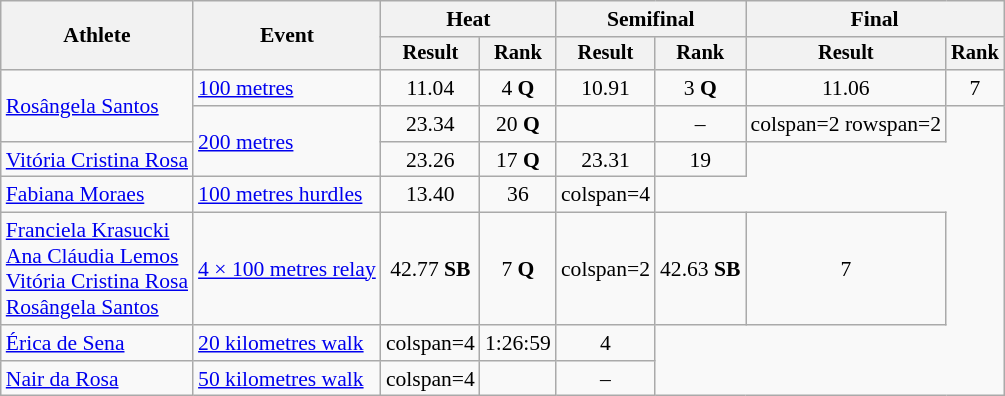<table class=wikitable style=font-size:90%>
<tr>
<th rowspan=2>Athlete</th>
<th rowspan=2>Event</th>
<th colspan=2>Heat</th>
<th colspan=2>Semifinal</th>
<th colspan=2>Final</th>
</tr>
<tr style=font-size:95%>
<th>Result</th>
<th>Rank</th>
<th>Result</th>
<th>Rank</th>
<th>Result</th>
<th>Rank</th>
</tr>
<tr align=center>
<td align=left rowspan=2><a href='#'>Rosângela Santos</a></td>
<td align=left><a href='#'>100 metres</a></td>
<td>11.04</td>
<td>4 <strong>Q</strong></td>
<td>10.91 </td>
<td>3 <strong>Q</strong></td>
<td>11.06</td>
<td>7</td>
</tr>
<tr align=center>
<td align=left rowspan=2><a href='#'>200 metres</a></td>
<td>23.34</td>
<td>20 <strong>Q</strong></td>
<td></td>
<td>–</td>
<td>colspan=2 rowspan=2 </td>
</tr>
<tr align=center>
<td align=left><a href='#'>Vitória Cristina Rosa</a></td>
<td>23.26</td>
<td>17 <strong>Q</strong></td>
<td>23.31</td>
<td>19</td>
</tr>
<tr align=center>
<td align=left><a href='#'>Fabiana Moraes</a></td>
<td align=left><a href='#'>100 metres hurdles</a></td>
<td>13.40</td>
<td>36</td>
<td>colspan=4 </td>
</tr>
<tr align=center>
<td align=left><a href='#'>Franciela Krasucki</a><br><a href='#'>Ana Cláudia Lemos</a><br><a href='#'>Vitória Cristina Rosa</a><br><a href='#'>Rosângela Santos</a></td>
<td align=left><a href='#'>4 × 100 metres relay</a></td>
<td>42.77 <strong>SB</strong></td>
<td>7 <strong>Q</strong></td>
<td>colspan=2 </td>
<td>42.63 <strong>SB</strong></td>
<td>7</td>
</tr>
<tr align=center>
<td align=left><a href='#'>Érica de Sena</a></td>
<td align=left><a href='#'>20 kilometres walk</a></td>
<td>colspan=4 </td>
<td>1:26:59 </td>
<td>4</td>
</tr>
<tr align=center>
<td align=left><a href='#'>Nair da Rosa</a></td>
<td align=left><a href='#'>50 kilometres walk</a></td>
<td>colspan=4 </td>
<td></td>
<td>–</td>
</tr>
</table>
